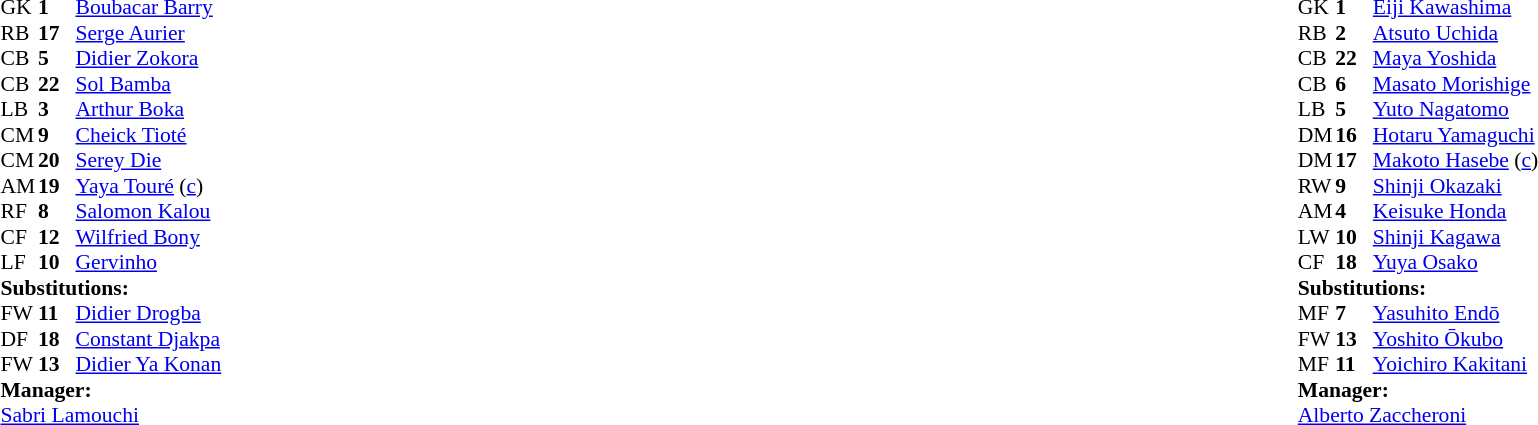<table width="100%">
<tr>
<td valign="top" width="40%"><br><table style="font-size: 90%" cellspacing="0" cellpadding="0">
<tr>
<th width=25></th>
<th width=25></th>
</tr>
<tr>
<td>GK</td>
<td><strong>1</strong></td>
<td><a href='#'>Boubacar Barry</a></td>
</tr>
<tr>
<td>RB</td>
<td><strong>17</strong></td>
<td><a href='#'>Serge Aurier</a></td>
</tr>
<tr>
<td>CB</td>
<td><strong>5</strong></td>
<td><a href='#'>Didier Zokora</a></td>
<td></td>
</tr>
<tr>
<td>CB</td>
<td><strong>22</strong></td>
<td><a href='#'>Sol Bamba</a></td>
<td></td>
</tr>
<tr>
<td>LB</td>
<td><strong>3</strong></td>
<td><a href='#'>Arthur Boka</a></td>
<td></td>
<td></td>
</tr>
<tr>
<td>CM</td>
<td><strong>9</strong></td>
<td><a href='#'>Cheick Tioté</a></td>
</tr>
<tr>
<td>CM</td>
<td><strong>20</strong></td>
<td><a href='#'>Serey Die</a></td>
<td></td>
<td></td>
</tr>
<tr>
<td>AM</td>
<td><strong>19</strong></td>
<td><a href='#'>Yaya Touré</a> (<a href='#'>c</a>)</td>
</tr>
<tr>
<td>RF</td>
<td><strong>8</strong></td>
<td><a href='#'>Salomon Kalou</a></td>
</tr>
<tr>
<td>CF</td>
<td><strong>12</strong></td>
<td><a href='#'>Wilfried Bony</a></td>
<td></td>
<td></td>
</tr>
<tr>
<td>LF</td>
<td><strong>10</strong></td>
<td><a href='#'>Gervinho</a></td>
</tr>
<tr>
<td colspan=3><strong>Substitutions:</strong></td>
</tr>
<tr>
<td>FW</td>
<td><strong>11</strong></td>
<td><a href='#'>Didier Drogba</a></td>
<td></td>
<td></td>
</tr>
<tr>
<td>DF</td>
<td><strong>18</strong></td>
<td><a href='#'>Constant Djakpa</a></td>
<td></td>
<td></td>
</tr>
<tr>
<td>FW</td>
<td><strong>13</strong></td>
<td><a href='#'>Didier Ya Konan</a></td>
<td></td>
<td></td>
</tr>
<tr>
<td colspan=3><strong>Manager:</strong></td>
</tr>
<tr>
<td colspan=3> <a href='#'>Sabri Lamouchi</a></td>
</tr>
</table>
</td>
<td valign="top"></td>
<td valign="top" width="50%"><br><table style="font-size: 90%; margin: auto;" cellspacing="0" cellpadding="0">
<tr>
<td colspan=4></td>
</tr>
<tr>
<th width="25"></th>
<th width="25"></th>
</tr>
<tr>
<td>GK</td>
<td><strong>1</strong></td>
<td><a href='#'>Eiji Kawashima</a></td>
</tr>
<tr>
<td>RB</td>
<td><strong>2</strong></td>
<td><a href='#'>Atsuto Uchida</a></td>
</tr>
<tr>
<td>CB</td>
<td><strong>22</strong></td>
<td><a href='#'>Maya Yoshida</a></td>
<td></td>
</tr>
<tr>
<td>CB</td>
<td><strong>6</strong></td>
<td><a href='#'>Masato Morishige</a></td>
<td></td>
</tr>
<tr>
<td>LB</td>
<td><strong>5</strong></td>
<td><a href='#'>Yuto Nagatomo</a></td>
</tr>
<tr>
<td>DM</td>
<td><strong>16</strong></td>
<td><a href='#'>Hotaru Yamaguchi</a></td>
</tr>
<tr>
<td>DM</td>
<td><strong>17</strong></td>
<td><a href='#'>Makoto Hasebe</a> (<a href='#'>c</a>)</td>
<td></td>
<td></td>
</tr>
<tr>
<td>RW</td>
<td><strong>9</strong></td>
<td><a href='#'>Shinji Okazaki</a></td>
</tr>
<tr>
<td>AM</td>
<td><strong>4</strong></td>
<td><a href='#'>Keisuke Honda</a></td>
</tr>
<tr>
<td>LW</td>
<td><strong>10</strong></td>
<td><a href='#'>Shinji Kagawa</a></td>
<td></td>
<td></td>
</tr>
<tr>
<td>CF</td>
<td><strong>18</strong></td>
<td><a href='#'>Yuya Osako</a></td>
<td></td>
<td></td>
</tr>
<tr>
<td colspan=3><strong>Substitutions:</strong></td>
</tr>
<tr>
<td>MF</td>
<td><strong>7</strong></td>
<td><a href='#'>Yasuhito Endō</a></td>
<td></td>
<td></td>
</tr>
<tr>
<td>FW</td>
<td><strong>13</strong></td>
<td><a href='#'>Yoshito Ōkubo</a></td>
<td></td>
<td></td>
</tr>
<tr>
<td>MF</td>
<td><strong>11</strong></td>
<td><a href='#'>Yoichiro Kakitani</a></td>
<td></td>
<td></td>
</tr>
<tr>
<td colspan=3><strong>Manager:</strong></td>
</tr>
<tr>
<td colspan=3> <a href='#'>Alberto Zaccheroni</a></td>
</tr>
</table>
</td>
</tr>
</table>
